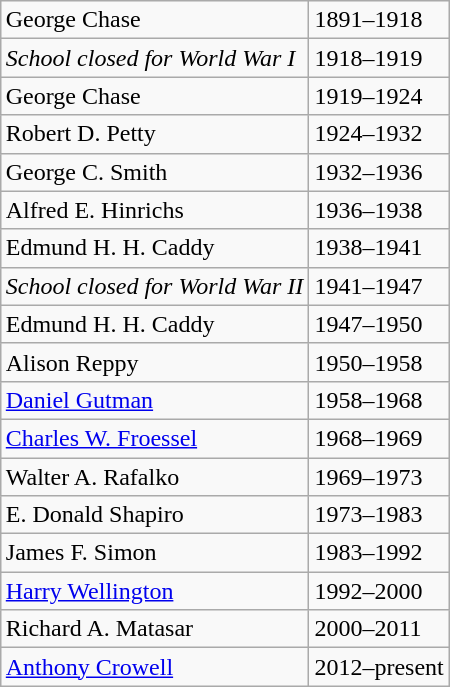<table class="wikitable" align="right">
<tr>
<td>George Chase</td>
<td>1891–1918</td>
</tr>
<tr>
<td><em>School closed for World War I</em></td>
<td>1918–1919</td>
</tr>
<tr>
<td>George Chase</td>
<td>1919–1924</td>
</tr>
<tr>
<td>Robert D. Petty</td>
<td>1924–1932</td>
</tr>
<tr>
<td>George C. Smith</td>
<td>1932–1936</td>
</tr>
<tr>
<td>Alfred E. Hinrichs</td>
<td>1936–1938</td>
</tr>
<tr>
<td>Edmund H. H. Caddy</td>
<td>1938–1941</td>
</tr>
<tr>
<td><em>School closed for World War II</em></td>
<td>1941–1947</td>
</tr>
<tr>
<td>Edmund H. H. Caddy</td>
<td>1947–1950</td>
</tr>
<tr>
<td>Alison Reppy</td>
<td>1950–1958</td>
</tr>
<tr>
<td><a href='#'>Daniel Gutman</a></td>
<td>1958–1968</td>
</tr>
<tr>
<td><a href='#'>Charles W. Froessel</a></td>
<td>1968–1969</td>
</tr>
<tr>
<td>Walter A. Rafalko</td>
<td>1969–1973</td>
</tr>
<tr>
<td>E. Donald Shapiro</td>
<td>1973–1983</td>
</tr>
<tr>
<td>James F. Simon</td>
<td>1983–1992</td>
</tr>
<tr>
<td><a href='#'>Harry Wellington</a></td>
<td>1992–2000</td>
</tr>
<tr>
<td>Richard A. Matasar</td>
<td>2000–2011</td>
</tr>
<tr>
<td><a href='#'>Anthony Crowell</a></td>
<td>2012–present</td>
</tr>
</table>
